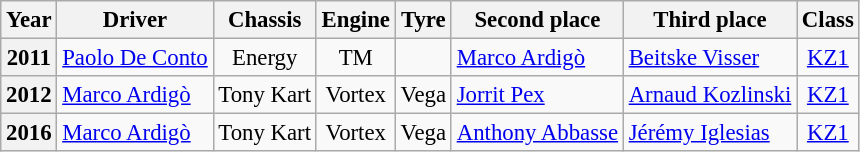<table class="wikitable" style="font-size: 95%;">
<tr>
<th>Year</th>
<th>Driver</th>
<th>Chassis</th>
<th>Engine</th>
<th>Tyre</th>
<th>Second place</th>
<th>Third place</th>
<th>Class</th>
</tr>
<tr>
<th>2011</th>
<td> <a href='#'>Paolo De Conto</a></td>
<td style="text-align:center;">Energy</td>
<td style="text-align:center;">TM</td>
<td style="text-align:center;"></td>
<td> <a href='#'>Marco Ardigò</a></td>
<td> <a href='#'>Beitske Visser</a></td>
<td style="text-align:center;"><a href='#'>KZ1</a></td>
</tr>
<tr>
<th>2012</th>
<td> <a href='#'>Marco Ardigò</a></td>
<td style="text-align:center;">Tony Kart</td>
<td style="text-align:center;">Vortex</td>
<td style="text-align:center;">Vega</td>
<td> <a href='#'>Jorrit Pex</a></td>
<td> <a href='#'>Arnaud Kozlinski</a></td>
<td style="text-align:center;"><a href='#'>KZ1</a></td>
</tr>
<tr>
<th>2016</th>
<td> <a href='#'>Marco Ardigò</a></td>
<td style="text-align:center;">Tony Kart</td>
<td style="text-align:center;">Vortex</td>
<td style="text-align:center;">Vega</td>
<td> <a href='#'>Anthony Abbasse</a></td>
<td> <a href='#'>Jérémy Iglesias</a></td>
<td style="text-align:center;"><a href='#'>KZ1</a></td>
</tr>
</table>
